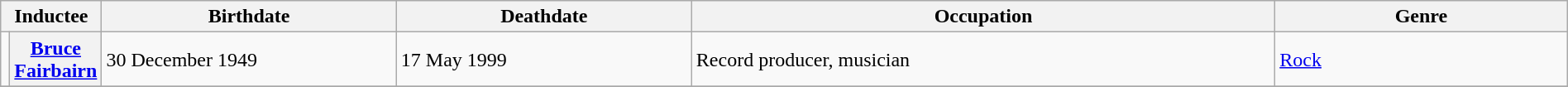<table class="wikitable" width="100%">
<tr>
<th colspan=2>Inductee</th>
<th width="20%">Birthdate</th>
<th width="20%">Deathdate</th>
<th width="40%">Occupation</th>
<th width="40%">Genre</th>
</tr>
<tr>
<td></td>
<th><a href='#'>Bruce Fairbairn</a></th>
<td>30 December 1949</td>
<td>17 May 1999</td>
<td>Record producer, musician</td>
<td><a href='#'>Rock</a></td>
</tr>
<tr>
</tr>
</table>
